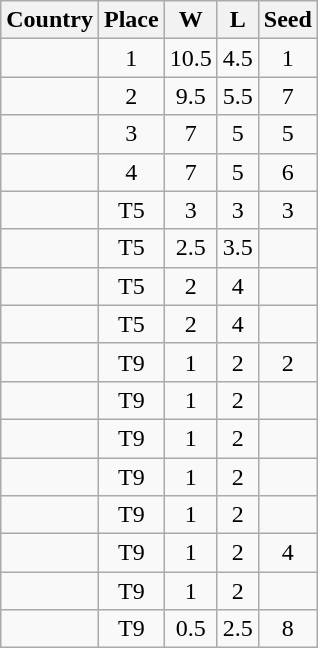<table class="wikitable sortable" style="text-align:center">
<tr>
<th>Country</th>
<th>Place</th>
<th>W</th>
<th>L</th>
<th>Seed</th>
</tr>
<tr>
<td align=left></td>
<td>1</td>
<td>10.5</td>
<td>4.5</td>
<td>1</td>
</tr>
<tr>
<td align=left></td>
<td>2</td>
<td>9.5</td>
<td>5.5</td>
<td>7</td>
</tr>
<tr>
<td align=left></td>
<td>3</td>
<td>7</td>
<td>5</td>
<td>5</td>
</tr>
<tr>
<td align=left></td>
<td>4</td>
<td>7</td>
<td>5</td>
<td>6</td>
</tr>
<tr>
<td align=left></td>
<td>T5</td>
<td>3</td>
<td>3</td>
<td>3</td>
</tr>
<tr>
<td align=left></td>
<td>T5</td>
<td>2.5</td>
<td>3.5</td>
<td></td>
</tr>
<tr>
<td align=left></td>
<td>T5</td>
<td>2</td>
<td>4</td>
<td></td>
</tr>
<tr>
<td align=left></td>
<td>T5</td>
<td>2</td>
<td>4</td>
<td></td>
</tr>
<tr>
<td align=left></td>
<td>T9</td>
<td>1</td>
<td>2</td>
<td>2</td>
</tr>
<tr>
<td align=left></td>
<td>T9</td>
<td>1</td>
<td>2</td>
<td></td>
</tr>
<tr>
<td align=left></td>
<td>T9</td>
<td>1</td>
<td>2</td>
<td></td>
</tr>
<tr>
<td align=left></td>
<td>T9</td>
<td>1</td>
<td>2</td>
<td></td>
</tr>
<tr>
<td align=left></td>
<td>T9</td>
<td>1</td>
<td>2</td>
<td></td>
</tr>
<tr>
<td align=left></td>
<td>T9</td>
<td>1</td>
<td>2</td>
<td>4</td>
</tr>
<tr>
<td align=left></td>
<td>T9</td>
<td>1</td>
<td>2</td>
<td></td>
</tr>
<tr>
<td align=left></td>
<td>T9</td>
<td>0.5</td>
<td>2.5</td>
<td>8</td>
</tr>
</table>
